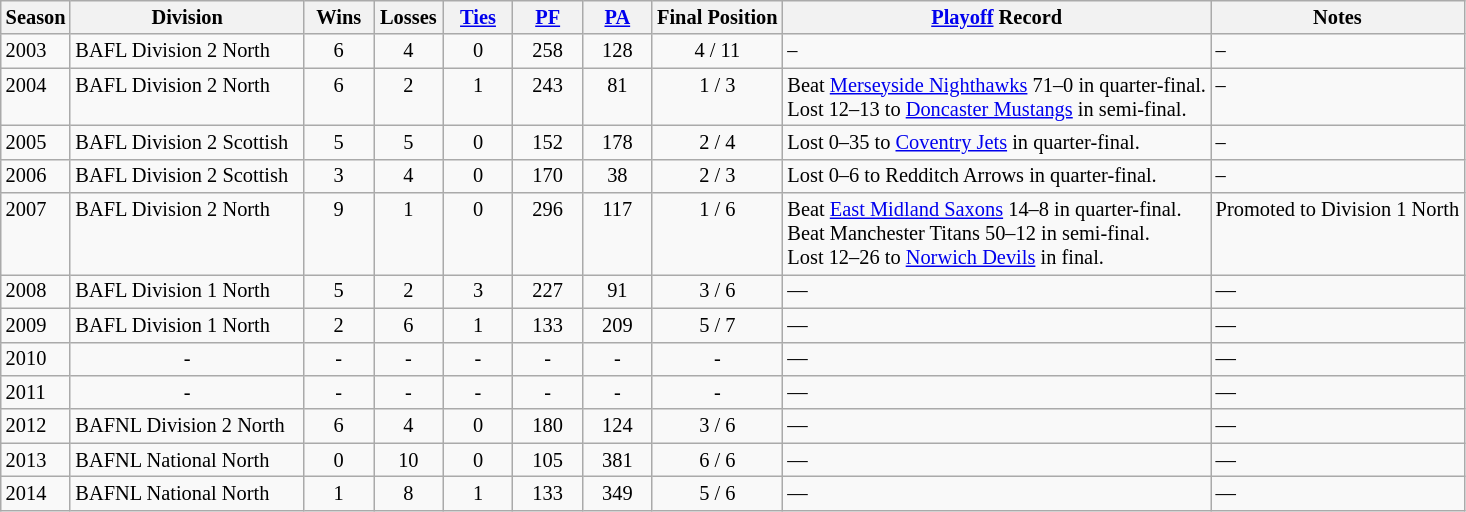<table class="wikitable" style="font-size: 85%;">
<tr>
<th>Season</th>
<th>Division</th>
<th width="40px">Wins</th>
<th width="40px">Losses</th>
<th width="40px"><a href='#'>Ties</a></th>
<th width="40px"><a href='#'>PF</a></th>
<th width="40px"><a href='#'>PA</a></th>
<th>Final Position</th>
<th><a href='#'>Playoff</a> Record</th>
<th>Notes</th>
</tr>
<tr>
<td>2003</td>
<td style="padding-right:10px;">BAFL Division 2 North</td>
<td align="center">6</td>
<td align="center">4</td>
<td align="center">0</td>
<td align="center">258</td>
<td align="center">128</td>
<td align="center">4 / 11</td>
<td>–</td>
<td>–</td>
</tr>
<tr valign="top">
<td>2004</td>
<td style="padding-right:10px;">BAFL Division 2 North</td>
<td align="center">6</td>
<td align="center">2</td>
<td align="center">1</td>
<td align="center">243</td>
<td align="center">81</td>
<td align="center">1 / 3</td>
<td>Beat <a href='#'>Merseyside Nighthawks</a> 71–0 in quarter-final.<br>Lost 12–13 to <a href='#'>Doncaster Mustangs</a> in semi-final.</td>
<td>–</td>
</tr>
<tr>
<td>2005</td>
<td style="padding-right:10px;">BAFL Division 2 Scottish</td>
<td align="center">5</td>
<td align="center">5</td>
<td align="center">0</td>
<td align="center">152</td>
<td align="center">178</td>
<td align="center">2 / 4</td>
<td>Lost 0–35 to <a href='#'>Coventry Jets</a> in quarter-final.</td>
<td>–</td>
</tr>
<tr>
<td>2006</td>
<td>BAFL Division 2 Scottish</td>
<td align="center">3</td>
<td align="center">4</td>
<td align="center">0</td>
<td align="center">170</td>
<td align="center">38</td>
<td align="center">2 / 3</td>
<td>Lost 0–6 to Redditch Arrows in quarter-final.</td>
<td>–</td>
</tr>
<tr valign="top">
<td>2007</td>
<td>BAFL Division 2 North</td>
<td align="center">9</td>
<td align="center">1</td>
<td align="center">0</td>
<td align="center">296</td>
<td align="center">117</td>
<td align="center">1 / 6</td>
<td>Beat <a href='#'>East Midland Saxons</a> 14–8 in quarter-final.<br>Beat Manchester Titans 50–12 in semi-final.<br>Lost 12–26 to <a href='#'>Norwich Devils</a> in final.</td>
<td>Promoted to Division 1 North</td>
</tr>
<tr valign="top">
<td>2008</td>
<td>BAFL Division 1 North</td>
<td align="center">5</td>
<td align="center">2</td>
<td align="center">3</td>
<td align="center">227</td>
<td align="center">91</td>
<td align="center">3 / 6</td>
<td>—</td>
<td>—</td>
</tr>
<tr valign="top">
<td>2009</td>
<td>BAFL Division 1 North</td>
<td align="center">2</td>
<td align="center">6</td>
<td align="center">1</td>
<td align="center">133</td>
<td align="center">209</td>
<td align="center">5 / 7</td>
<td>—</td>
<td>—</td>
</tr>
<tr valign="top">
<td>2010</td>
<td align="center">-</td>
<td align="center">-</td>
<td align="center">-</td>
<td align="center">-</td>
<td align="center">-</td>
<td align="center">-</td>
<td align="center">-</td>
<td>—</td>
<td>—</td>
</tr>
<tr valign="top">
<td>2011</td>
<td align="center">-</td>
<td align="center">-</td>
<td align="center">-</td>
<td align="center">-</td>
<td align="center">-</td>
<td align="center">-</td>
<td align="center">-</td>
<td>—</td>
<td>—</td>
</tr>
<tr valign="top">
<td>2012</td>
<td>BAFNL Division 2 North</td>
<td align="center">6</td>
<td align="center">4</td>
<td align="center">0</td>
<td align="center">180</td>
<td align="center">124</td>
<td align="center">3 / 6</td>
<td>—</td>
<td>—</td>
</tr>
<tr valign="top">
<td>2013</td>
<td>BAFNL National North</td>
<td align="center">0</td>
<td align="center">10</td>
<td align="center">0</td>
<td align="center">105</td>
<td align="center">381</td>
<td align="center">6 / 6</td>
<td>—</td>
<td>—</td>
</tr>
<tr valign="top">
<td>2014</td>
<td>BAFNL National North</td>
<td align="center">1</td>
<td align="center">8</td>
<td align="center">1</td>
<td align="center">133</td>
<td align="center">349</td>
<td align="center">5 / 6</td>
<td>—</td>
<td>—</td>
</tr>
</table>
